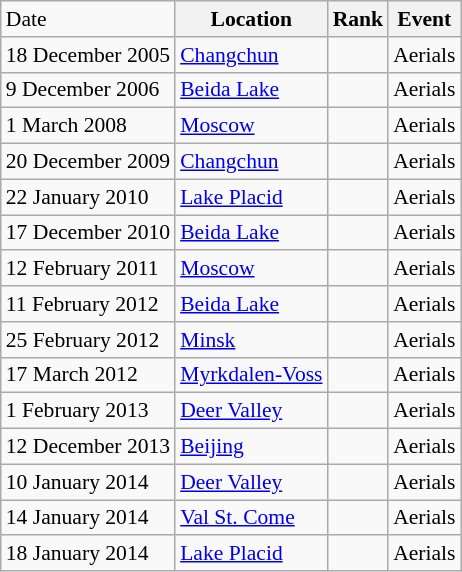<table class="wikitable sortable" style="font-size:90%" style="text-align:center">
<tr>
<td>Date</td>
<th>Location</th>
<th>Rank</th>
<th>Event</th>
</tr>
<tr>
<td>18 December 2005</td>
<td><a href='#'>Changchun</a></td>
<td></td>
<td>Aerials</td>
</tr>
<tr>
<td>9 December 2006</td>
<td><a href='#'>Beida Lake</a></td>
<td></td>
<td>Aerials</td>
</tr>
<tr>
<td>1 March 2008</td>
<td><a href='#'>Moscow</a></td>
<td></td>
<td>Aerials</td>
</tr>
<tr>
<td>20 December 2009</td>
<td><a href='#'>Changchun</a></td>
<td></td>
<td>Aerials</td>
</tr>
<tr>
<td>22 January 2010</td>
<td><a href='#'>Lake Placid</a></td>
<td></td>
<td>Aerials</td>
</tr>
<tr>
<td>17 December 2010</td>
<td><a href='#'>Beida Lake</a></td>
<td></td>
<td>Aerials</td>
</tr>
<tr>
<td>12 February 2011</td>
<td><a href='#'>Moscow</a></td>
<td></td>
<td>Aerials</td>
</tr>
<tr>
<td>11 February 2012</td>
<td><a href='#'>Beida Lake</a></td>
<td></td>
<td>Aerials</td>
</tr>
<tr>
<td>25 February 2012</td>
<td><a href='#'>Minsk</a></td>
<td></td>
<td>Aerials</td>
</tr>
<tr>
<td>17 March 2012</td>
<td><a href='#'>Myrkdalen-Voss</a></td>
<td></td>
<td>Aerials</td>
</tr>
<tr>
<td>1 February 2013</td>
<td><a href='#'>Deer Valley</a></td>
<td></td>
<td>Aerials</td>
</tr>
<tr>
<td>12 December 2013</td>
<td><a href='#'>Beijing</a></td>
<td></td>
<td>Aerials</td>
</tr>
<tr>
<td>10 January 2014</td>
<td><a href='#'>Deer Valley</a></td>
<td></td>
<td>Aerials</td>
</tr>
<tr>
<td>14 January 2014</td>
<td><a href='#'>Val St. Come</a></td>
<td></td>
<td>Aerials</td>
</tr>
<tr>
<td>18 January 2014</td>
<td><a href='#'>Lake Placid</a></td>
<td></td>
<td>Aerials</td>
</tr>
</table>
